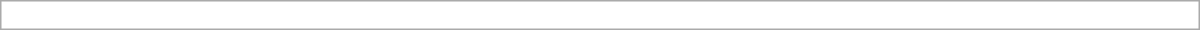<table class="collapsible uncollapsed" style="border:1px #aaa solid; width:50em; margin:0.2em auto">
<tr>
<td></td>
</tr>
<tr>
<td></td>
</tr>
<tr>
<td></td>
</tr>
<tr>
<td></td>
</tr>
</table>
